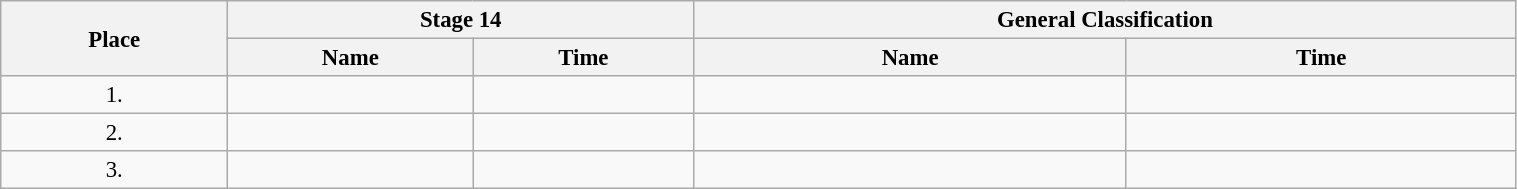<table class=wikitable style="font-size:95%" width="80%">
<tr>
<th rowspan="2">Place</th>
<th colspan="2">Stage 14</th>
<th colspan="2">General Classification</th>
</tr>
<tr>
<th>Name</th>
<th>Time</th>
<th>Name</th>
<th>Time</th>
</tr>
<tr>
<td align="center">1.</td>
<td></td>
<td></td>
<td></td>
<td></td>
</tr>
<tr>
<td align="center">2.</td>
<td></td>
<td></td>
<td></td>
<td></td>
</tr>
<tr>
<td align="center">3.</td>
<td></td>
<td></td>
<td></td>
<td></td>
</tr>
</table>
